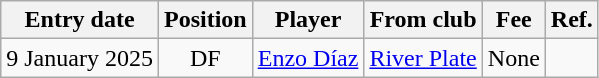<table class="wikitable sortable">
<tr>
<th><strong>Entry date</strong></th>
<th><strong>Position</strong></th>
<th><strong>Player</strong></th>
<th><strong>From club</strong></th>
<th><strong>Fee</strong></th>
<th><strong>Ref.</strong></th>
</tr>
<tr>
<td>9 January 2025</td>
<td style="text-align:center;">DF</td>
<td style="text-align:left;"> <a href='#'>Enzo Díaz</a></td>
<td style="text-align:left;"> <a href='#'>River Plate</a></td>
<td>None</td>
<td></td>
</tr>
</table>
